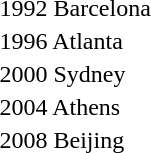<table>
<tr>
<td>1992 Barcelona <br></td>
<td></td>
<td></td>
<td></td>
</tr>
<tr>
<td>1996 Atlanta <br></td>
<td></td>
<td></td>
<td></td>
</tr>
<tr>
<td>2000 Sydney <br></td>
<td></td>
<td></td>
<td></td>
</tr>
<tr>
<td>2004 Athens <br></td>
<td></td>
<td></td>
<td></td>
</tr>
<tr>
<td>2008 Beijing <br></td>
<td></td>
<td></td>
<td></td>
</tr>
</table>
